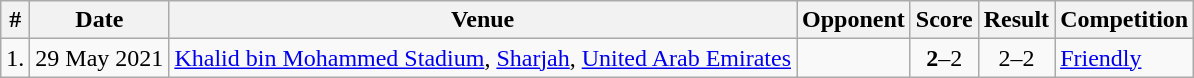<table class="wikitable">
<tr>
<th>#</th>
<th>Date</th>
<th>Venue</th>
<th>Opponent</th>
<th>Score</th>
<th>Result</th>
<th>Competition</th>
</tr>
<tr>
<td>1.</td>
<td>29 May 2021</td>
<td><a href='#'>Khalid bin Mohammed Stadium</a>, <a href='#'>Sharjah</a>, <a href='#'>United Arab Emirates</a></td>
<td></td>
<td align=center><strong>2</strong>–2</td>
<td align=center>2–2</td>
<td><a href='#'>Friendly</a></td>
</tr>
</table>
